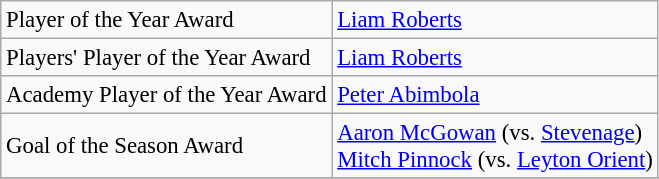<table class="wikitable" style="text-align:left; font-size:95%;">
<tr>
<td>Player of the Year Award</td>
<td><a href='#'>Liam Roberts</a></td>
</tr>
<tr>
<td>Players' Player of the Year Award</td>
<td><a href='#'>Liam Roberts</a></td>
</tr>
<tr>
<td>Academy Player of the Year Award</td>
<td><a href='#'>Peter Abimbola</a></td>
</tr>
<tr>
<td>Goal of the Season Award</td>
<td><a href='#'>Aaron McGowan</a> (vs. <a href='#'>Stevenage</a>)<br><a href='#'>Mitch Pinnock</a> (vs. <a href='#'>Leyton Orient</a>)</td>
</tr>
<tr>
</tr>
</table>
